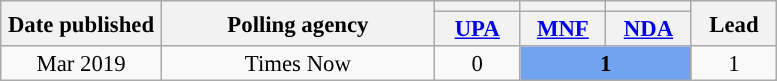<table class="wikitable sortable" style="text-align:center;font-size:95%;line-height:16px">
<tr>
<th rowspan="2" width="100px">Date published</th>
<th rowspan="2" width="175px">Polling agency</th>
<th style="background:"></th>
<th style="background:"></th>
<th style="background:"></th>
<th rowspan="2" width="50px">Lead</th>
</tr>
<tr>
<th width="50px" class="unsortable"><a href='#'>UPA</a></th>
<th width="50px" class="unsortable"><a href='#'>MNF</a></th>
<th width="50px" class="unsortable"><a href='#'>NDA</a></th>
</tr>
<tr>
<td>Mar 2019</td>
<td>Times Now</td>
<td>0</td>
<td colspan="2"style="background:#70A2EF"><strong>1</strong></td>
<td style="background:"><span>1</span></td>
</tr>
</table>
